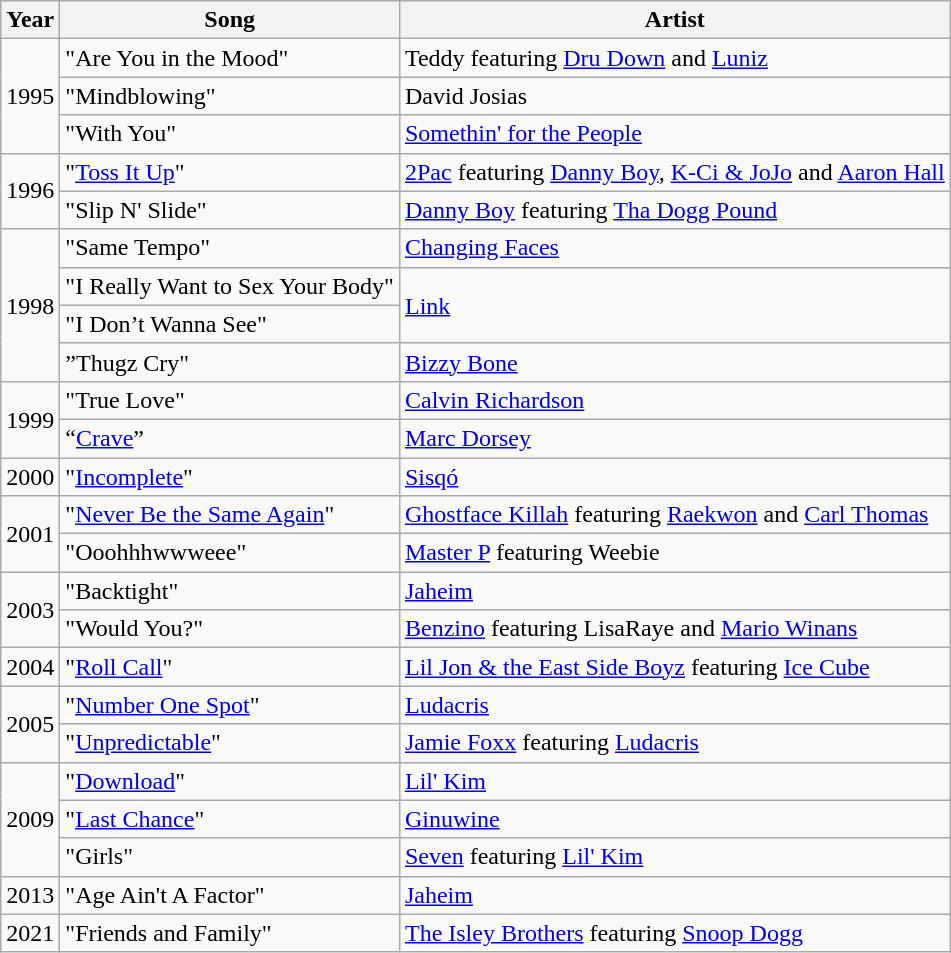<table class="wikitable sortable">
<tr>
<th>Year</th>
<th>Song</th>
<th>Artist</th>
</tr>
<tr>
<td rowspan=3>1995</td>
<td>"Are You in the Mood"</td>
<td>Teddy featuring <a href='#'>Dru Down</a> and <a href='#'>Luniz</a></td>
</tr>
<tr>
<td>"Mindblowing"</td>
<td>David Josias</td>
</tr>
<tr>
<td>"With You"</td>
<td><a href='#'>Somethin' for the People</a></td>
</tr>
<tr>
<td rowspan=2>1996</td>
<td>"<a href='#'>Toss It Up</a>"</td>
<td><a href='#'>2Pac</a> featuring <a href='#'>Danny Boy</a>, <a href='#'>K-Ci & JoJo</a> and <a href='#'>Aaron Hall</a></td>
</tr>
<tr>
<td>"Slip N' Slide"</td>
<td><a href='#'>Danny Boy</a> featuring <a href='#'>Tha Dogg Pound</a></td>
</tr>
<tr>
<td rowspan=4>1998</td>
<td>"Same Tempo"</td>
<td><a href='#'>Changing Faces</a></td>
</tr>
<tr>
<td>"I Really Want to Sex Your Body"</td>
<td rowspan=2><a href='#'>Link</a></td>
</tr>
<tr>
<td>"I Don’t Wanna See"</td>
</tr>
<tr>
<td>”Thugz Cry"</td>
<td><a href='#'>Bizzy Bone</a></td>
</tr>
<tr>
<td rowspan=2>1999</td>
<td>"True Love"</td>
<td><a href='#'>Calvin Richardson</a></td>
</tr>
<tr>
<td>“<a href='#'>Crave</a>”</td>
<td><a href='#'>Marc Dorsey</a></td>
</tr>
<tr>
<td>2000</td>
<td>"<a href='#'>Incomplete</a>"</td>
<td><a href='#'>Sisqó</a></td>
</tr>
<tr>
<td rowspan=2>2001</td>
<td>"<a href='#'>Never Be the Same Again</a>"</td>
<td><a href='#'>Ghostface Killah</a> featuring <a href='#'>Raekwon</a> and <a href='#'>Carl Thomas</a></td>
</tr>
<tr>
<td>"Ooohhhwwweee"</td>
<td><a href='#'>Master P</a> featuring Weebie</td>
</tr>
<tr>
<td rowspan=2>2003</td>
<td>"Backtight"</td>
<td><a href='#'>Jaheim</a></td>
</tr>
<tr>
<td>"Would You?"</td>
<td><a href='#'>Benzino</a> featuring LisaRaye and <a href='#'>Mario Winans</a></td>
</tr>
<tr>
<td>2004</td>
<td>"<a href='#'>Roll Call</a>"</td>
<td><a href='#'>Lil Jon & the East Side Boyz</a> featuring <a href='#'>Ice Cube</a></td>
</tr>
<tr>
<td rowspan=2>2005</td>
<td>"<a href='#'>Number One Spot</a>"</td>
<td><a href='#'>Ludacris</a></td>
</tr>
<tr>
<td>"<a href='#'>Unpredictable</a>"</td>
<td><a href='#'>Jamie Foxx</a> featuring <a href='#'>Ludacris</a></td>
</tr>
<tr>
<td rowspan=3>2009</td>
<td>"<a href='#'>Download</a>"</td>
<td><a href='#'>Lil' Kim</a></td>
</tr>
<tr>
<td>"<a href='#'>Last Chance</a>"</td>
<td><a href='#'>Ginuwine</a></td>
</tr>
<tr>
<td>"Girls"</td>
<td><a href='#'>Seven</a> featuring <a href='#'>Lil' Kim</a></td>
</tr>
<tr>
<td>2013</td>
<td>"Age Ain't A Factor"</td>
<td><a href='#'>Jaheim</a></td>
</tr>
<tr>
<td>2021</td>
<td>"Friends and Family"</td>
<td><a href='#'>The Isley Brothers</a> featuring <a href='#'>Snoop Dogg</a></td>
</tr>
</table>
